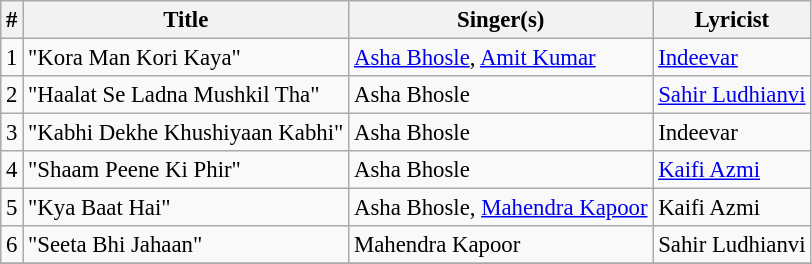<table class="wikitable" style="font-size:95%;">
<tr>
<th>#</th>
<th>Title</th>
<th>Singer(s)</th>
<th>Lyricist</th>
</tr>
<tr>
<td>1</td>
<td>"Kora Man Kori Kaya"</td>
<td><a href='#'>Asha Bhosle</a>, <a href='#'>Amit Kumar</a></td>
<td><a href='#'>Indeevar</a></td>
</tr>
<tr>
<td>2</td>
<td>"Haalat Se Ladna Mushkil Tha"</td>
<td>Asha Bhosle</td>
<td><a href='#'>Sahir Ludhianvi</a></td>
</tr>
<tr>
<td>3</td>
<td>"Kabhi Dekhe Khushiyaan Kabhi"</td>
<td>Asha Bhosle</td>
<td>Indeevar</td>
</tr>
<tr>
<td>4</td>
<td>"Shaam Peene Ki Phir"</td>
<td>Asha Bhosle</td>
<td><a href='#'>Kaifi Azmi</a></td>
</tr>
<tr>
<td>5</td>
<td>"Kya Baat Hai"</td>
<td>Asha Bhosle, <a href='#'>Mahendra Kapoor</a></td>
<td>Kaifi Azmi</td>
</tr>
<tr>
<td>6</td>
<td>"Seeta Bhi Jahaan"</td>
<td>Mahendra Kapoor</td>
<td>Sahir Ludhianvi</td>
</tr>
<tr>
</tr>
</table>
